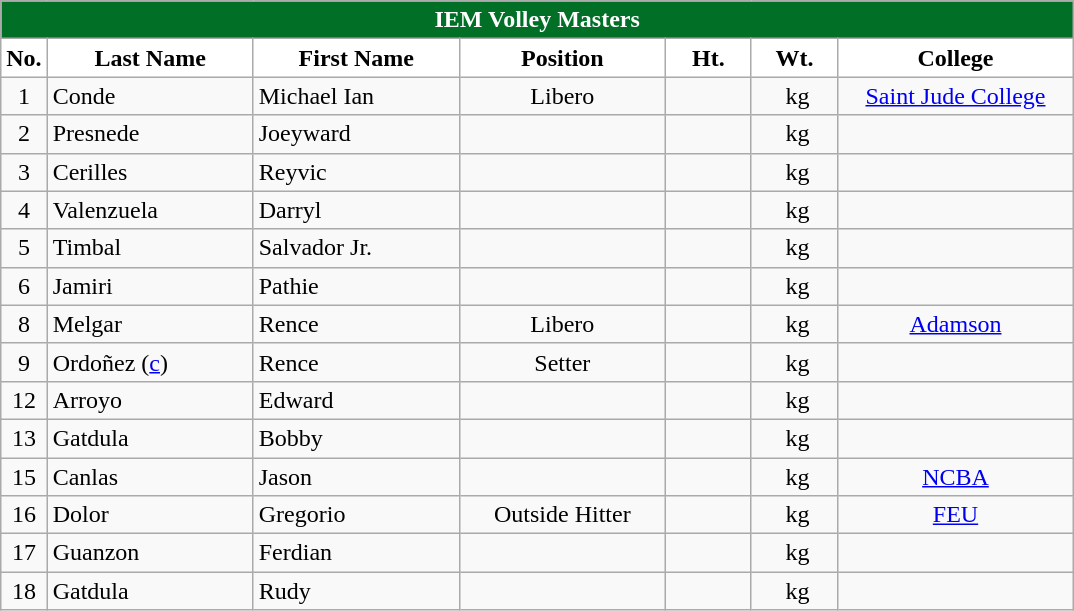<table class="wikitable" style="text-align:center;">
<tr>
<td colspan="7" style= "background: #026f27; color: #FFFFFF; text-align: center"><strong>IEM Volley Masters</strong></td>
</tr>
<tr>
<th width=3px style="background: white; color: black; text-align: center"><strong>No.</strong></th>
<th width=130px style="background: white; color: black">Last Name</th>
<th width=130px style="background: white; color: black">First Name</th>
<th width=130px style="background: white; color: black">Position</th>
<th width=50px style="background: white; color: black">Ht.</th>
<th width=50px style="background: white; color: black">Wt.</th>
<th width=150px style="background: white; color: black">College</th>
</tr>
<tr>
<td>1</td>
<td style="text-align: left">Conde</td>
<td style="text-align: left">Michael Ian</td>
<td>Libero</td>
<td></td>
<td> kg</td>
<td><a href='#'>Saint Jude College</a></td>
</tr>
<tr>
<td>2</td>
<td style="text-align: left">Presnede</td>
<td style="text-align: left">Joeyward</td>
<td></td>
<td></td>
<td> kg</td>
<td></td>
</tr>
<tr>
<td>3</td>
<td style="text-align: left">Cerilles</td>
<td style="text-align: left">Reyvic</td>
<td></td>
<td></td>
<td> kg</td>
<td></td>
</tr>
<tr>
<td>4</td>
<td style="text-align: left">Valenzuela</td>
<td style="text-align: left">Darryl</td>
<td></td>
<td></td>
<td> kg</td>
<td></td>
</tr>
<tr>
<td>5</td>
<td style="text-align: left">Timbal</td>
<td style="text-align: left">Salvador Jr.</td>
<td></td>
<td></td>
<td> kg</td>
<td></td>
</tr>
<tr>
<td>6</td>
<td style="text-align: left">Jamiri</td>
<td style="text-align: left">Pathie</td>
<td></td>
<td></td>
<td> kg</td>
<td></td>
</tr>
<tr>
<td>8</td>
<td style="text-align: left">Melgar</td>
<td style="text-align: left">Rence</td>
<td>Libero</td>
<td></td>
<td> kg</td>
<td><a href='#'>Adamson</a></td>
</tr>
<tr>
<td>9</td>
<td style="text-align: left">Ordoñez (<a href='#'>c</a>)</td>
<td style="text-align: left">Rence</td>
<td>Setter</td>
<td></td>
<td> kg</td>
<td></td>
</tr>
<tr>
<td>12</td>
<td style="text-align: left">Arroyo</td>
<td style="text-align: left">Edward</td>
<td></td>
<td></td>
<td> kg</td>
<td></td>
</tr>
<tr>
<td>13</td>
<td style="text-align: left">Gatdula</td>
<td style="text-align: left">Bobby</td>
<td></td>
<td></td>
<td> kg</td>
<td></td>
</tr>
<tr>
<td>15</td>
<td style="text-align: left">Canlas</td>
<td style="text-align: left">Jason</td>
<td></td>
<td></td>
<td> kg</td>
<td><a href='#'>NCBA</a></td>
</tr>
<tr>
<td>16</td>
<td style="text-align: left">Dolor</td>
<td style="text-align: left">Gregorio</td>
<td>Outside Hitter</td>
<td></td>
<td> kg</td>
<td><a href='#'>FEU</a></td>
</tr>
<tr>
<td>17</td>
<td style="text-align: left">Guanzon</td>
<td style="text-align: left">Ferdian</td>
<td></td>
<td></td>
<td> kg</td>
<td></td>
</tr>
<tr>
<td>18</td>
<td style="text-align: left">Gatdula</td>
<td style="text-align: left">Rudy</td>
<td></td>
<td></td>
<td> kg</td>
<td></td>
</tr>
</table>
